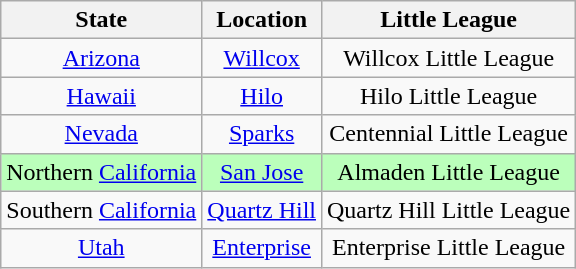<table class="wikitable">
<tr>
<th>State</th>
<th>Location</th>
<th>Little League</th>
</tr>
<tr>
<td align=center> <a href='#'>Arizona</a></td>
<td align=center><a href='#'>Willcox</a></td>
<td align=center>Willcox Little League</td>
</tr>
<tr>
<td align=center> <a href='#'>Hawaii</a></td>
<td align=center><a href='#'>Hilo</a></td>
<td align=center>Hilo Little League</td>
</tr>
<tr>
<td align=center> <a href='#'>Nevada</a></td>
<td align=center><a href='#'>Sparks</a></td>
<td align=center>Centennial Little League</td>
</tr>
<tr bgcolor=#bbffbb>
<td align=center> Northern <a href='#'>California</a></td>
<td align=center><a href='#'>San Jose</a></td>
<td align=center>Almaden Little League</td>
</tr>
<tr>
<td align=center> Southern <a href='#'>California</a></td>
<td align=center><a href='#'>Quartz Hill</a></td>
<td align=center>Quartz Hill Little League</td>
</tr>
<tr>
<td align=center> <a href='#'>Utah</a></td>
<td align=center><a href='#'>Enterprise</a></td>
<td align=center>Enterprise Little League</td>
</tr>
</table>
